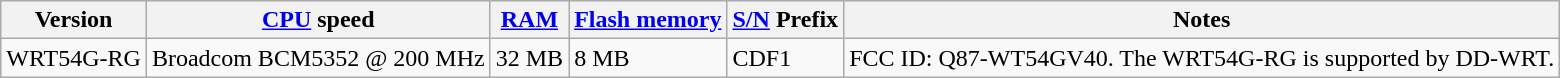<table class="wikitable sortable">
<tr>
<th>Version</th>
<th><a href='#'>CPU</a> speed</th>
<th><a href='#'>RAM</a></th>
<th><a href='#'>Flash memory</a></th>
<th><a href='#'>S/N</a> Prefix</th>
<th>Notes</th>
</tr>
<tr>
<td>WRT54G-RG</td>
<td>Broadcom BCM5352 @ 200 MHz</td>
<td>32 MB</td>
<td>8 MB</td>
<td>CDF1</td>
<td>FCC ID: Q87-WT54GV40. The WRT54G-RG is supported by DD-WRT.</td>
</tr>
</table>
